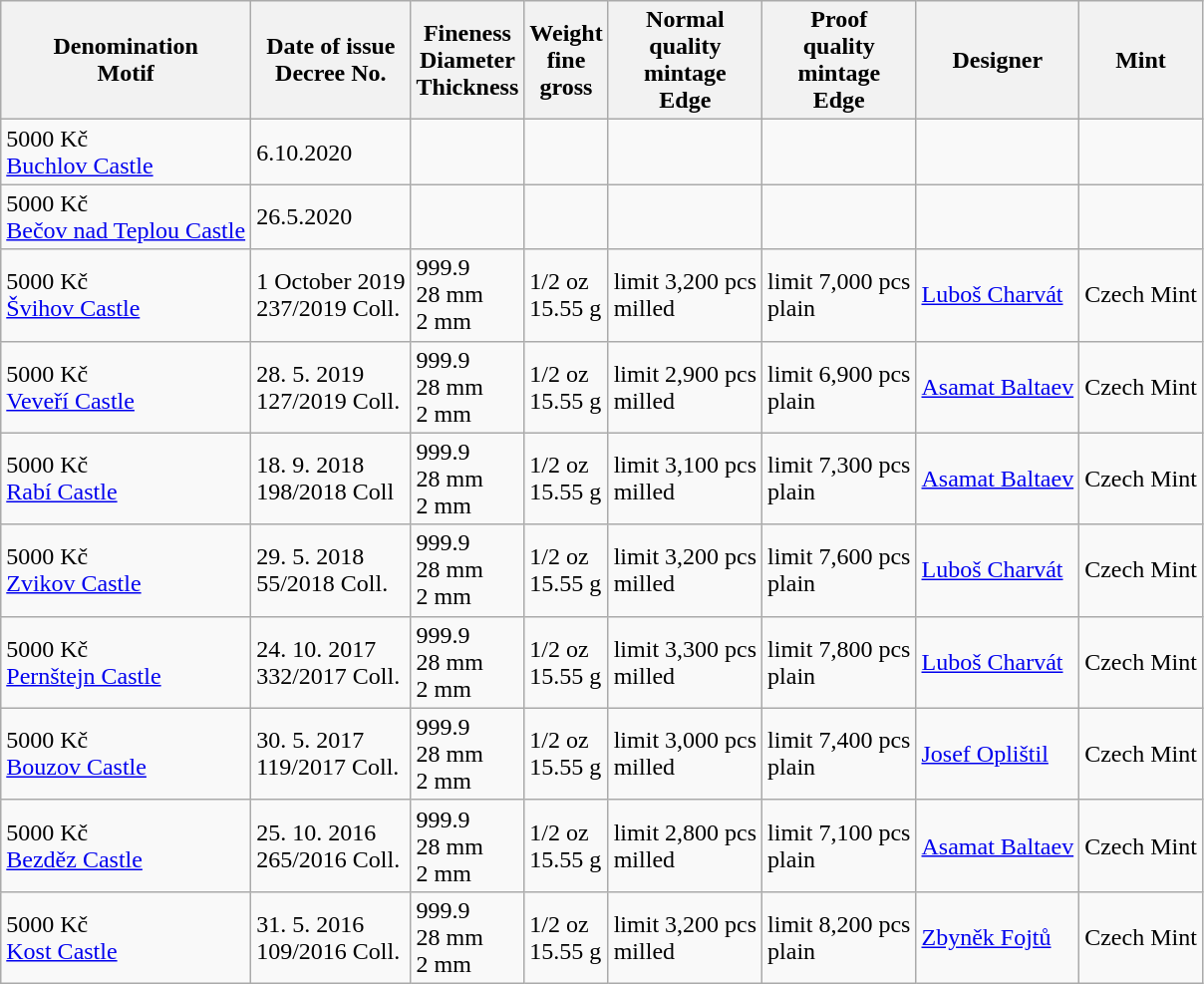<table class="wikitable">
<tr>
<th>Denomination<br>Motif</th>
<th>Date of issue<br>Decree No.</th>
<th>Fineness<br>Diameter<br>Thickness</th>
<th>Weight<br>fine<br>gross</th>
<th>Normal<br>quality<br>mintage<br>Edge</th>
<th>Proof<br>quality<br>mintage<br>Edge</th>
<th>Designer</th>
<th>Mint</th>
</tr>
<tr>
<td>5000 Kč<br><a href='#'>Buchlov Castle</a></td>
<td>6.10.2020</td>
<td></td>
<td></td>
<td></td>
<td></td>
<td></td>
<td></td>
</tr>
<tr>
<td>5000 Kč<br><a href='#'>Bečov nad Teplou Castle</a></td>
<td>26.5.2020</td>
<td></td>
<td></td>
<td></td>
<td></td>
<td></td>
<td></td>
</tr>
<tr>
<td>5000 Kč<br><a href='#'>Švihov Castle</a></td>
<td>1 October 2019<br>237/2019 Coll.</td>
<td>999.9<br>28 mm<br>2 mm</td>
<td>1/2 oz<br>15.55 g</td>
<td>limit 3,200 pcs<br>milled</td>
<td>limit 7,000 pcs<br>plain</td>
<td><a href='#'>Luboš Charvát</a></td>
<td>Czech Mint</td>
</tr>
<tr>
<td>5000 Kč<br><a href='#'>Veveří Castle</a></td>
<td>28. 5. 2019<br>127/2019 Coll.</td>
<td>999.9<br>28 mm<br>2 mm</td>
<td>1/2 oz<br>15.55 g</td>
<td>limit 2,900 pcs<br>milled</td>
<td>limit 6,900 pcs<br>plain</td>
<td><a href='#'>Asamat Baltaev</a></td>
<td>Czech Mint</td>
</tr>
<tr>
<td>5000 Kč<br><a href='#'>Rabí Castle</a></td>
<td>18. 9. 2018<br>198/2018 Coll</td>
<td>999.9<br>28 mm<br>2 mm</td>
<td>1/2 oz<br>15.55 g</td>
<td>limit 3,100 pcs<br>milled</td>
<td>limit 7,300 pcs<br>plain</td>
<td><a href='#'>Asamat Baltaev</a></td>
<td>Czech Mint</td>
</tr>
<tr>
<td>5000 Kč<br><a href='#'>Zvikov Castle</a></td>
<td>29. 5. 2018<br>55/2018 Coll.</td>
<td>999.9<br>28 mm<br>2 mm</td>
<td>1/2 oz<br>15.55 g</td>
<td>limit 3,200 pcs<br>milled</td>
<td>limit 7,600 pcs<br>plain</td>
<td><a href='#'>Luboš Charvát</a></td>
<td>Czech Mint</td>
</tr>
<tr>
<td>5000 Kč<br><a href='#'>Pernštejn Castle</a></td>
<td>24. 10. 2017<br>332/2017 Coll.</td>
<td>999.9<br>28 mm<br>2 mm</td>
<td>1/2 oz<br>15.55 g</td>
<td>limit 3,300 pcs<br>milled</td>
<td>limit 7,800 pcs<br>plain</td>
<td><a href='#'>Luboš Charvát</a></td>
<td>Czech Mint</td>
</tr>
<tr>
<td>5000 Kč<br><a href='#'>Bouzov Castle</a></td>
<td>30. 5. 2017<br>119/2017 Coll.</td>
<td>999.9<br>28 mm<br>2 mm</td>
<td>1/2 oz<br>15.55 g</td>
<td>limit 3,000 pcs<br>milled</td>
<td>limit 7,400 pcs<br>plain</td>
<td><a href='#'>Josef Oplištil</a></td>
<td>Czech Mint</td>
</tr>
<tr>
<td>5000 Kč<br><a href='#'>Bezděz Castle</a></td>
<td>25. 10. 2016<br>265/2016 Coll.</td>
<td>999.9<br>28 mm<br>2 mm</td>
<td>1/2 oz<br>15.55 g</td>
<td>limit 2,800 pcs<br>milled</td>
<td>limit 7,100 pcs<br>plain</td>
<td><a href='#'>Asamat Baltaev</a></td>
<td>Czech Mint</td>
</tr>
<tr>
<td>5000 Kč<br><a href='#'>Kost Castle</a></td>
<td>31. 5. 2016<br>109/2016 Coll.</td>
<td>999.9<br>28 mm<br>2 mm</td>
<td>1/2 oz<br>15.55 g</td>
<td>limit 3,200 pcs<br>milled</td>
<td>limit 8,200 pcs<br>plain</td>
<td><a href='#'>Zbyněk Fojtů</a></td>
<td>Czech Mint</td>
</tr>
</table>
